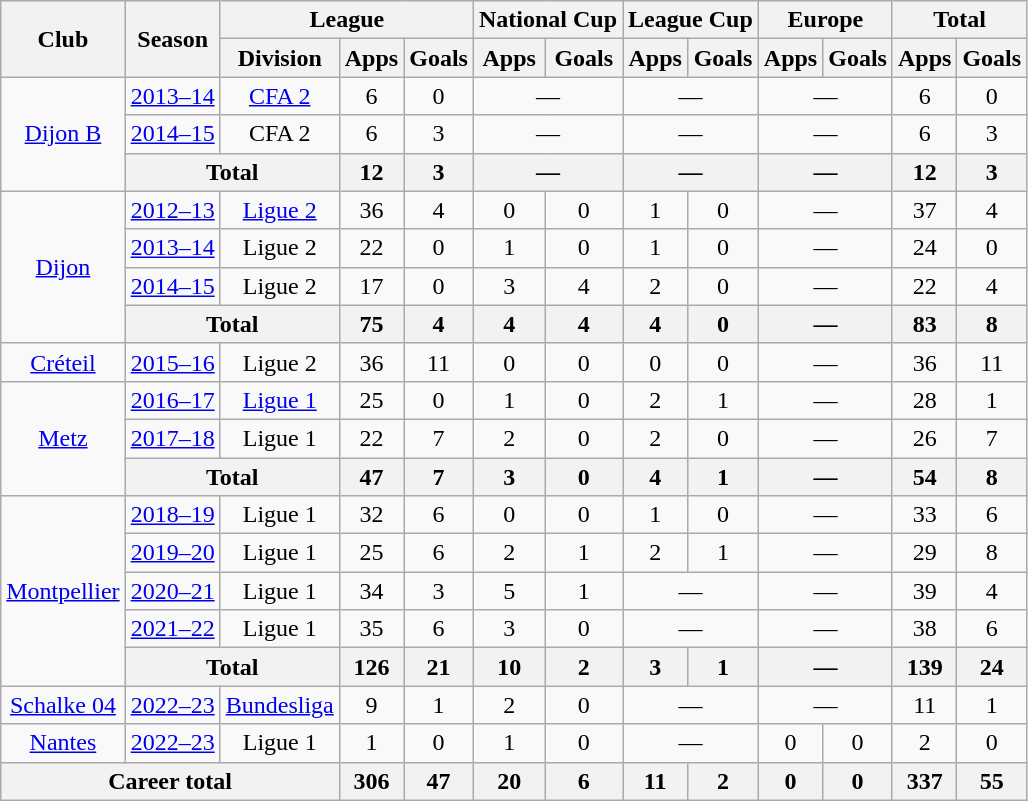<table class="wikitable" style="text-align:center">
<tr>
<th rowspan="2">Club</th>
<th rowspan="2">Season</th>
<th colspan="3">League</th>
<th colspan="2">National Cup</th>
<th colspan="2">League Cup</th>
<th colspan="2">Europe</th>
<th colspan="2">Total</th>
</tr>
<tr>
<th>Division</th>
<th>Apps</th>
<th>Goals</th>
<th>Apps</th>
<th>Goals</th>
<th>Apps</th>
<th>Goals</th>
<th>Apps</th>
<th>Goals</th>
<th>Apps</th>
<th>Goals</th>
</tr>
<tr>
<td rowspan="3"><a href='#'>Dijon B</a></td>
<td><a href='#'>2013–14</a></td>
<td><a href='#'>CFA 2</a></td>
<td>6</td>
<td>0</td>
<td colspan="2">—</td>
<td colspan="2">—</td>
<td colspan="2">—</td>
<td>6</td>
<td>0</td>
</tr>
<tr>
<td><a href='#'>2014–15</a></td>
<td>CFA 2</td>
<td>6</td>
<td>3</td>
<td colspan="2">—</td>
<td colspan="2">—</td>
<td colspan="2">—</td>
<td>6</td>
<td>3</td>
</tr>
<tr>
<th colspan="2">Total</th>
<th>12</th>
<th>3</th>
<th colspan="2">—</th>
<th colspan="2">—</th>
<th colspan="2">—</th>
<th>12</th>
<th>3</th>
</tr>
<tr>
<td rowspan="4"><a href='#'>Dijon</a></td>
<td><a href='#'>2012–13</a></td>
<td><a href='#'>Ligue 2</a></td>
<td>36</td>
<td>4</td>
<td>0</td>
<td>0</td>
<td>1</td>
<td>0</td>
<td colspan="2">—</td>
<td>37</td>
<td>4</td>
</tr>
<tr>
<td><a href='#'>2013–14</a></td>
<td>Ligue 2</td>
<td>22</td>
<td>0</td>
<td>1</td>
<td>0</td>
<td>1</td>
<td>0</td>
<td colspan="2">—</td>
<td>24</td>
<td>0</td>
</tr>
<tr>
<td><a href='#'>2014–15</a></td>
<td>Ligue 2</td>
<td>17</td>
<td>0</td>
<td>3</td>
<td>4</td>
<td>2</td>
<td>0</td>
<td colspan="2">—</td>
<td>22</td>
<td>4</td>
</tr>
<tr>
<th colspan="2">Total</th>
<th>75</th>
<th>4</th>
<th>4</th>
<th>4</th>
<th>4</th>
<th>0</th>
<th colspan="2">—</th>
<th>83</th>
<th>8</th>
</tr>
<tr>
<td><a href='#'>Créteil</a></td>
<td><a href='#'>2015–16</a></td>
<td>Ligue 2</td>
<td>36</td>
<td>11</td>
<td>0</td>
<td>0</td>
<td>0</td>
<td>0</td>
<td colspan="2">—</td>
<td>36</td>
<td>11</td>
</tr>
<tr>
<td rowspan="3"><a href='#'>Metz</a></td>
<td><a href='#'>2016–17</a></td>
<td><a href='#'>Ligue 1</a></td>
<td>25</td>
<td>0</td>
<td>1</td>
<td>0</td>
<td>2</td>
<td>1</td>
<td colspan="2">—</td>
<td>28</td>
<td>1</td>
</tr>
<tr>
<td><a href='#'>2017–18</a></td>
<td>Ligue 1</td>
<td>22</td>
<td>7</td>
<td>2</td>
<td>0</td>
<td>2</td>
<td>0</td>
<td colspan="2">—</td>
<td>26</td>
<td>7</td>
</tr>
<tr>
<th colspan="2">Total</th>
<th>47</th>
<th>7</th>
<th>3</th>
<th>0</th>
<th>4</th>
<th>1</th>
<th colspan="2">—</th>
<th>54</th>
<th>8</th>
</tr>
<tr>
<td rowspan="5"><a href='#'>Montpellier</a></td>
<td><a href='#'>2018–19</a></td>
<td>Ligue 1</td>
<td>32</td>
<td>6</td>
<td>0</td>
<td>0</td>
<td>1</td>
<td>0</td>
<td colspan="2">—</td>
<td>33</td>
<td>6</td>
</tr>
<tr>
<td><a href='#'>2019–20</a></td>
<td>Ligue 1</td>
<td>25</td>
<td>6</td>
<td>2</td>
<td>1</td>
<td>2</td>
<td>1</td>
<td colspan="2">—</td>
<td>29</td>
<td>8</td>
</tr>
<tr>
<td><a href='#'>2020–21</a></td>
<td>Ligue 1</td>
<td>34</td>
<td>3</td>
<td>5</td>
<td>1</td>
<td colspan="2">—</td>
<td colspan="2">—</td>
<td>39</td>
<td>4</td>
</tr>
<tr>
<td><a href='#'>2021–22</a></td>
<td>Ligue 1</td>
<td>35</td>
<td>6</td>
<td>3</td>
<td>0</td>
<td colspan="2">—</td>
<td colspan="2">—</td>
<td>38</td>
<td>6</td>
</tr>
<tr>
<th colspan="2">Total</th>
<th>126</th>
<th>21</th>
<th>10</th>
<th>2</th>
<th>3</th>
<th>1</th>
<th colspan="2">—</th>
<th>139</th>
<th>24</th>
</tr>
<tr>
<td><a href='#'>Schalke 04</a></td>
<td><a href='#'>2022–23</a></td>
<td><a href='#'>Bundesliga</a></td>
<td>9</td>
<td>1</td>
<td>2</td>
<td>0</td>
<td colspan="2">—</td>
<td colspan="2">—</td>
<td>11</td>
<td>1</td>
</tr>
<tr>
<td><a href='#'>Nantes</a></td>
<td><a href='#'>2022–23</a></td>
<td>Ligue 1</td>
<td>1</td>
<td>0</td>
<td>1</td>
<td>0</td>
<td colspan="2">—</td>
<td>0</td>
<td>0</td>
<td>2</td>
<td>0</td>
</tr>
<tr>
<th colspan="3">Career total</th>
<th>306</th>
<th>47</th>
<th>20</th>
<th>6</th>
<th>11</th>
<th>2</th>
<th>0</th>
<th>0</th>
<th>337</th>
<th>55</th>
</tr>
</table>
